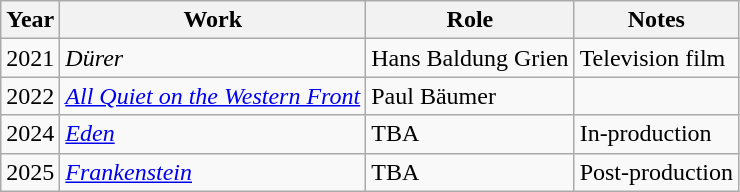<table class=wikitable>
<tr>
<th>Year</th>
<th>Work</th>
<th>Role</th>
<th>Notes</th>
</tr>
<tr>
<td>2021</td>
<td><em>Dürer</em></td>
<td>Hans Baldung Grien</td>
<td>Television film</td>
</tr>
<tr>
<td>2022</td>
<td><em><a href='#'>All Quiet on the Western Front</a></em></td>
<td>Paul Bäumer</td>
<td></td>
</tr>
<tr>
<td>2024</td>
<td><em><a href='#'>Eden</a></em></td>
<td>TBA</td>
<td>In-production</td>
</tr>
<tr>
<td>2025</td>
<td><em><a href='#'>Frankenstein</a></em></td>
<td>TBA</td>
<td>Post-production</td>
</tr>
</table>
